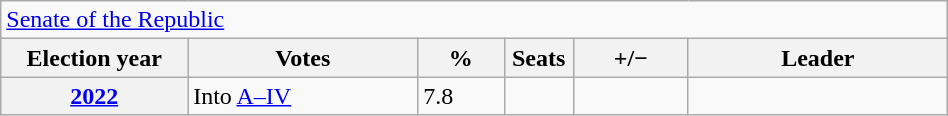<table class="wikitable" style="width:50%; border:1px #aaf solid;">
<tr>
<td colspan=6><a href='#'>Senate of the Republic</a></td>
</tr>
<tr>
<th width=13%>Election year</th>
<th width=16%>Votes</th>
<th width=6%>%</th>
<th width=1%>Seats</th>
<th width=8%>+/−</th>
<th width=18%>Leader</th>
</tr>
<tr>
<th><a href='#'>2022</a></th>
<td>Into <a href='#'>A–IV</a></td>
<td>7.8</td>
<td></td>
<td></td>
<td></td>
</tr>
</table>
